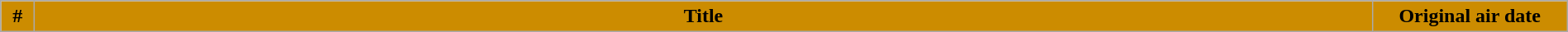<table class="wikitable plainrowheaders" style="width:100%; margin:auto; background:#FFFFFF;">
<tr>
<th style="background-color:#CC8C00;" width="20">#</th>
<th style="background-color:#CC8C00;">Title</th>
<th style="background-color:#CC8C00;" width="150">Original air date<br>






















</th>
</tr>
</table>
